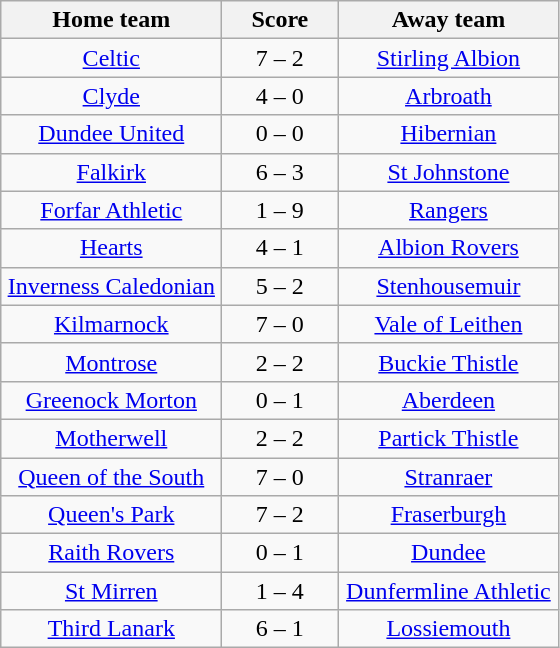<table class="wikitable" style="text-align: center">
<tr>
<th width=140>Home team</th>
<th width=70>Score</th>
<th width=140>Away team</th>
</tr>
<tr>
<td><a href='#'>Celtic</a></td>
<td>7 – 2</td>
<td><a href='#'>Stirling Albion</a></td>
</tr>
<tr>
<td><a href='#'>Clyde</a></td>
<td>4 – 0</td>
<td><a href='#'>Arbroath</a></td>
</tr>
<tr>
<td><a href='#'>Dundee United</a></td>
<td>0 – 0</td>
<td><a href='#'>Hibernian</a></td>
</tr>
<tr>
<td><a href='#'>Falkirk</a></td>
<td>6 – 3</td>
<td><a href='#'>St Johnstone</a></td>
</tr>
<tr>
<td><a href='#'>Forfar Athletic</a></td>
<td>1 – 9</td>
<td><a href='#'>Rangers</a></td>
</tr>
<tr>
<td><a href='#'>Hearts</a></td>
<td>4 – 1</td>
<td><a href='#'>Albion Rovers</a></td>
</tr>
<tr>
<td><a href='#'>Inverness Caledonian</a></td>
<td>5 – 2</td>
<td><a href='#'>Stenhousemuir</a></td>
</tr>
<tr>
<td><a href='#'>Kilmarnock</a></td>
<td>7 – 0</td>
<td><a href='#'>Vale of Leithen</a></td>
</tr>
<tr>
<td><a href='#'>Montrose</a></td>
<td>2 – 2</td>
<td><a href='#'>Buckie Thistle</a></td>
</tr>
<tr>
<td><a href='#'>Greenock Morton</a></td>
<td>0 – 1</td>
<td><a href='#'>Aberdeen</a></td>
</tr>
<tr>
<td><a href='#'>Motherwell</a></td>
<td>2 – 2</td>
<td><a href='#'>Partick Thistle</a></td>
</tr>
<tr>
<td><a href='#'>Queen of the South</a></td>
<td>7 – 0</td>
<td><a href='#'>Stranraer</a></td>
</tr>
<tr>
<td><a href='#'>Queen's Park</a></td>
<td>7 – 2</td>
<td><a href='#'>Fraserburgh</a></td>
</tr>
<tr>
<td><a href='#'>Raith Rovers</a></td>
<td>0 – 1</td>
<td><a href='#'>Dundee</a></td>
</tr>
<tr>
<td><a href='#'>St Mirren</a></td>
<td>1 – 4</td>
<td><a href='#'>Dunfermline Athletic</a></td>
</tr>
<tr>
<td><a href='#'>Third Lanark</a></td>
<td>6 – 1</td>
<td><a href='#'>Lossiemouth</a></td>
</tr>
</table>
